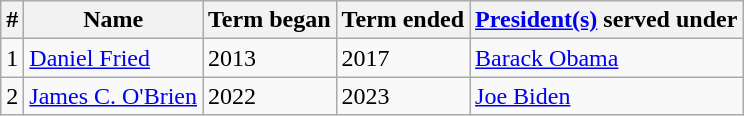<table class="wikitable">
<tr>
<th>#</th>
<th>Name</th>
<th>Term began</th>
<th>Term ended</th>
<th><a href='#'>President(s)</a> served under</th>
</tr>
<tr>
<td>1</td>
<td><a href='#'>Daniel Fried</a></td>
<td>2013</td>
<td>2017</td>
<td><a href='#'>Barack Obama</a></td>
</tr>
<tr>
<td>2</td>
<td><a href='#'>James C. O'Brien</a></td>
<td>2022</td>
<td>2023</td>
<td><a href='#'>Joe Biden</a></td>
</tr>
</table>
